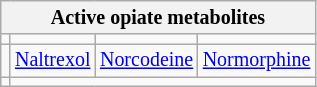<table class="wikitable" style="font-size:smaller; text-align:center">
<tr>
<th colspan="5">Active opiate metabolites</th>
</tr>
<tr>
<td></td>
<td></td>
<td></td>
<td></td>
</tr>
<tr>
<td></td>
<td> <a href='#'>Naltrexol</a></td>
<td> <a href='#'>Norcodeine</a></td>
<td> <a href='#'>Normorphine</a></td>
</tr>
<tr>
<td></td>
</tr>
</table>
